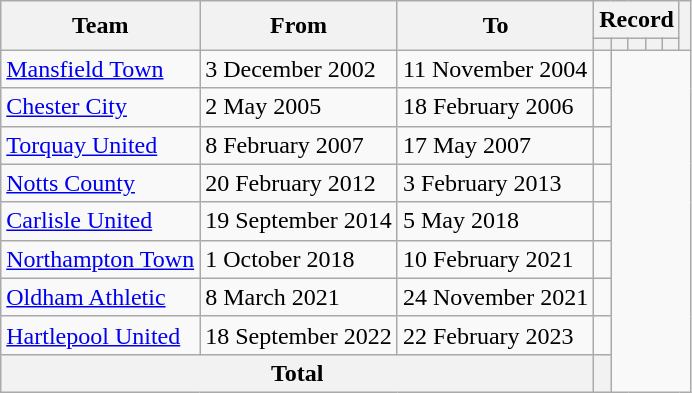<table class=wikitable style=text-align:center>
<tr>
<th rowspan=2>Team</th>
<th rowspan=2>From</th>
<th rowspan=2>To</th>
<th colspan=5>Record</th>
<th rowspan=2></th>
</tr>
<tr>
<th></th>
<th></th>
<th></th>
<th></th>
<th></th>
</tr>
<tr>
<td align=left><a href='#'>Mansfield Town</a></td>
<td align=left>3 December 2002</td>
<td align=left>11 November 2004<br></td>
<td></td>
</tr>
<tr>
<td align=left><a href='#'>Chester City</a></td>
<td align=left>2 May 2005</td>
<td align=left>18 February 2006<br></td>
<td></td>
</tr>
<tr>
<td align=left><a href='#'>Torquay United</a></td>
<td align=left>8 February 2007</td>
<td align=left>17 May 2007<br></td>
<td></td>
</tr>
<tr>
<td align=left><a href='#'>Notts County</a></td>
<td align=left>20 February 2012</td>
<td align=left>3 February 2013<br></td>
<td></td>
</tr>
<tr>
<td align=left><a href='#'>Carlisle United</a></td>
<td align=left>19 September 2014</td>
<td align=left>5 May 2018<br></td>
<td></td>
</tr>
<tr>
<td align=left><a href='#'>Northampton Town</a></td>
<td align=left>1 October 2018</td>
<td align=left>10 February 2021<br></td>
<td></td>
</tr>
<tr>
<td align=left><a href='#'>Oldham Athletic</a></td>
<td align=left>8 March 2021</td>
<td align=left>24 November 2021<br></td>
<td></td>
</tr>
<tr>
<td align=left><a href='#'>Hartlepool United</a></td>
<td align=left>18 September 2022</td>
<td align=left>22 February 2023<br></td>
<td></td>
</tr>
<tr>
<th colspan=3>Total<br></th>
<th></th>
</tr>
</table>
